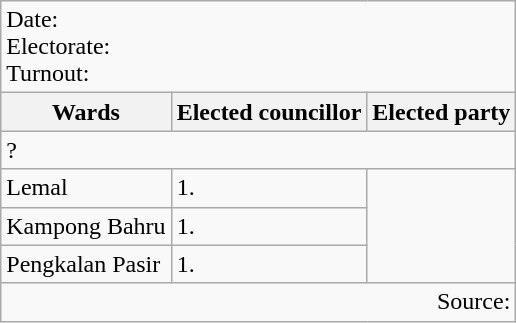<table class=wikitable>
<tr>
<td colspan=3>Date: <br>Electorate: <br>Turnout:</td>
</tr>
<tr>
<th>Wards</th>
<th>Elected councillor</th>
<th>Elected party</th>
</tr>
<tr>
<td colspan=3>? </td>
</tr>
<tr>
<td>Lemal</td>
<td>1.</td>
</tr>
<tr>
<td>Kampong Bahru</td>
<td>1.</td>
</tr>
<tr>
<td>Pengkalan Pasir</td>
<td>1.</td>
</tr>
<tr>
<td colspan=3 align=right>Source:</td>
</tr>
</table>
